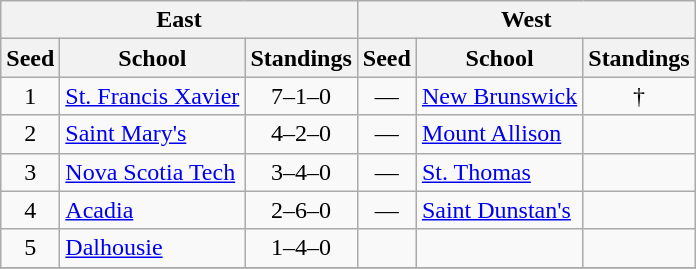<table class="wikitable">
<tr>
<th colspan=3>East</th>
<th colspan=3>West</th>
</tr>
<tr>
<th>Seed</th>
<th>School</th>
<th>Standings</th>
<th>Seed</th>
<th>School</th>
<th>Standings</th>
</tr>
<tr>
<td align=center>1</td>
<td><a href='#'>St. Francis Xavier</a></td>
<td align=center>7–1–0</td>
<td align=center>—</td>
<td><a href='#'>New Brunswick</a></td>
<td align=center>†</td>
</tr>
<tr>
<td align=center>2</td>
<td><a href='#'>Saint Mary's</a></td>
<td align=center>4–2–0</td>
<td align=center>—</td>
<td><a href='#'>Mount Allison</a></td>
<td></td>
</tr>
<tr>
<td align=center>3</td>
<td><a href='#'>Nova Scotia Tech</a></td>
<td align=center>3–4–0</td>
<td align=center>—</td>
<td><a href='#'>St. Thomas</a></td>
<td></td>
</tr>
<tr>
<td align=center>4</td>
<td><a href='#'>Acadia</a></td>
<td align=center>2–6–0</td>
<td align=center>—</td>
<td><a href='#'>Saint Dunstan's</a></td>
<td></td>
</tr>
<tr>
<td align=center>5</td>
<td><a href='#'>Dalhousie</a></td>
<td align=center>1–4–0</td>
<td></td>
<td></td>
<td></td>
</tr>
<tr>
</tr>
</table>
